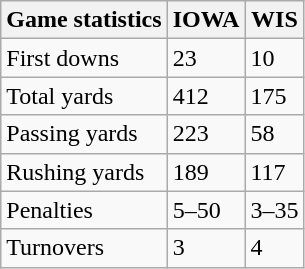<table class="wikitable">
<tr>
<th>Game statistics</th>
<th>IOWA</th>
<th>WIS</th>
</tr>
<tr>
<td>First downs</td>
<td>23</td>
<td>10</td>
</tr>
<tr>
<td>Total yards</td>
<td>412</td>
<td>175</td>
</tr>
<tr>
<td>Passing yards</td>
<td>223</td>
<td>58</td>
</tr>
<tr>
<td>Rushing yards</td>
<td>189</td>
<td>117</td>
</tr>
<tr>
<td>Penalties</td>
<td>5–50</td>
<td>3–35</td>
</tr>
<tr>
<td>Turnovers</td>
<td>3</td>
<td>4</td>
</tr>
</table>
